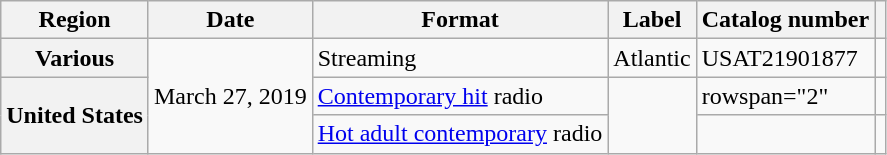<table class="wikitable plainrowheaders">
<tr>
<th scope="col">Region</th>
<th scope="col">Date</th>
<th scope="col">Format</th>
<th scope="col">Label</th>
<th scope="col">Catalog number</th>
<th scope="col"></th>
</tr>
<tr>
<th scope="row">Various</th>
<td rowspan="3">March 27, 2019</td>
<td>Streaming</td>
<td>Atlantic</td>
<td>USAT21901877</td>
<td style="text-align:center;"></td>
</tr>
<tr>
<th scope="row" rowspan="2">United States</th>
<td><a href='#'>Contemporary hit</a> radio</td>
<td rowspan="2"></td>
<td>rowspan="2" </td>
<td style="text-align:center;"></td>
</tr>
<tr>
<td><a href='#'>Hot adult contemporary</a> radio</td>
<td style="text-align:center;"></td>
</tr>
</table>
